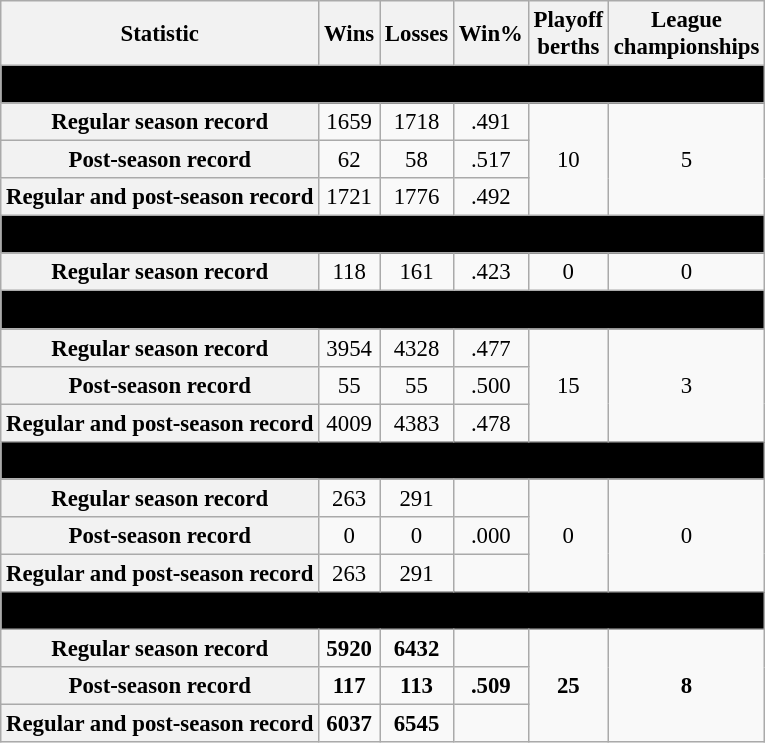<table class="wikitable plainrowheaders" style="text-align:center; font-size:95%">
<tr>
<th>Statistic</th>
<th>Wins</th>
<th>Losses</th>
<th>Win%</th>
<th>Playoff<br>berths</th>
<th>League<br>championships</th>
</tr>
<tr>
<td colspan="6" bgcolor=black><span><strong>Original Syracuse Chiefs (1934–1955)</strong></span></td>
</tr>
<tr>
<th>Regular season record</th>
<td>1659</td>
<td>1718</td>
<td>.491</td>
<td rowspan="3">10</td>
<td rowspan="3">5</td>
</tr>
<tr>
<th>Post-season record</th>
<td>62</td>
<td>58</td>
<td>.517</td>
</tr>
<tr>
<th>Regular and post-season record</th>
<td>1721</td>
<td>1776</td>
<td>.492</td>
</tr>
<tr>
<td colspan="6" bgcolor=black><span><strong>Syracuse Chiefs (Eastern League) (1956–1957)</strong></span></td>
</tr>
<tr>
<th>Regular season record</th>
<td>118</td>
<td>161</td>
<td>.423</td>
<td>0</td>
<td>0</td>
</tr>
<tr>
<td colspan="6" bgcolor=black><span><strong>Second Syracuse Chiefs / SkyChiefs (1961–2018)</strong></span></td>
</tr>
<tr>
<th>Regular season record</th>
<td>3954</td>
<td>4328</td>
<td>.477</td>
<td rowspan="3">15</td>
<td rowspan="3">3</td>
</tr>
<tr>
<th>Post-season record</th>
<td>55</td>
<td>55</td>
<td>.500</td>
</tr>
<tr>
<th>Regular and post-season record</th>
<td>4009</td>
<td>4383</td>
<td>.478</td>
</tr>
<tr>
<td colspan="6" bgcolor=black><span><strong>Syracuse Mets (2019–present)</strong></span></td>
</tr>
<tr>
<th>Regular season record</th>
<td>263</td>
<td>291</td>
<td></td>
<td rowspan="3">0</td>
<td rowspan="3">0</td>
</tr>
<tr>
<th>Post-season record</th>
<td>0</td>
<td>0</td>
<td>.000</td>
</tr>
<tr>
<th>Regular and post-season record</th>
<td>263</td>
<td>291</td>
<td></td>
</tr>
<tr>
<td colspan="6" bgcolor=black><span><strong>All-time records (1934–55, 1956–57, 1961–present)</strong></span></td>
</tr>
<tr>
<th><strong>Regular season record</strong></th>
<td><strong>5920</strong></td>
<td><strong>6432</strong></td>
<td><strong></strong></td>
<td rowspan="3"><strong>25</strong></td>
<td rowspan="3"><strong>8</strong></td>
</tr>
<tr>
<th><strong>Post-season record</strong></th>
<td><strong>117</strong></td>
<td><strong>113</strong></td>
<td><strong>.509</strong></td>
</tr>
<tr>
<th><strong>Regular and post-season record</strong></th>
<td><strong>6037</strong></td>
<td><strong>6545</strong></td>
<td><strong></strong></td>
</tr>
</table>
